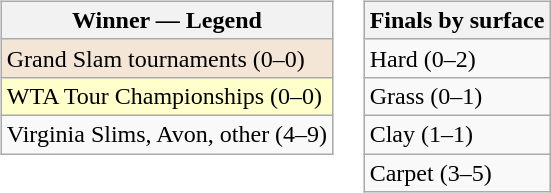<table>
<tr valign=top>
<td><br><table class="wikitable sortable mw-collapsible mw-collapsed">
<tr>
<th>Winner — Legend</th>
</tr>
<tr>
<td style="background:#f3e6d7;">Grand Slam tournaments (0–0)</td>
</tr>
<tr>
<td style="background:#ffc;">WTA Tour Championships (0–0)</td>
</tr>
<tr>
<td>Virginia Slims, Avon, other (4–9)</td>
</tr>
</table>
</td>
<td><br><table class="wikitable sortable mw-collapsible mw-collapsed">
<tr>
<th>Finals by surface</th>
</tr>
<tr>
<td>Hard (0–2)</td>
</tr>
<tr>
<td>Grass (0–1)</td>
</tr>
<tr>
<td>Clay (1–1)</td>
</tr>
<tr>
<td>Carpet (3–5)</td>
</tr>
</table>
</td>
</tr>
</table>
